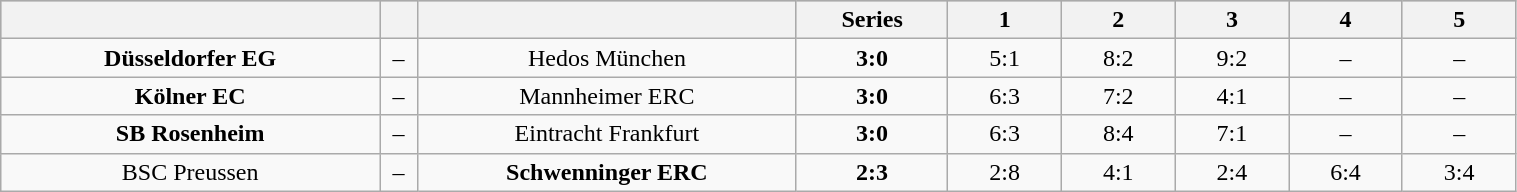<table class="wikitable" width="80%">
<tr style="background-color:#c0c0c0;">
<th style="width:25%;"></th>
<th style="width:2.5%;"></th>
<th style="width:25%;"></th>
<th style="width:10%;">Series</th>
<th style="width:7.5%;">1</th>
<th style="width:7.5%;">2</th>
<th style="width:7.5%;">3</th>
<th style="width:7.5%;">4</th>
<th style="width:7.5%;">5</th>
</tr>
<tr align="center">
<td><strong>Düsseldorfer EG</strong></td>
<td>–</td>
<td>Hedos München</td>
<td><strong>3:0</strong></td>
<td>5:1</td>
<td>8:2</td>
<td>9:2</td>
<td>–</td>
<td>–</td>
</tr>
<tr align="center">
<td><strong>Kölner EC</strong></td>
<td>–</td>
<td>Mannheimer ERC</td>
<td><strong>3:0</strong></td>
<td>6:3</td>
<td>7:2</td>
<td>4:1</td>
<td>–</td>
<td>–</td>
</tr>
<tr align="center">
<td><strong>SB Rosenheim</strong></td>
<td>–</td>
<td>Eintracht Frankfurt</td>
<td><strong>3:0</strong></td>
<td>6:3</td>
<td>8:4</td>
<td>7:1</td>
<td>–</td>
<td>–</td>
</tr>
<tr align="center">
<td>BSC Preussen</td>
<td>–</td>
<td><strong>Schwenninger ERC</strong></td>
<td><strong>2:3</strong></td>
<td>2:8</td>
<td>4:1</td>
<td>2:4</td>
<td>6:4</td>
<td>3:4</td>
</tr>
</table>
